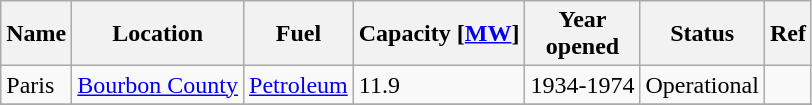<table class="wikitable sortable">
<tr>
<th>Name</th>
<th>Location</th>
<th>Fuel</th>
<th>Capacity &#91;<a href='#'>MW</a>&#93;</th>
<th>Year<br>opened</th>
<th>Status</th>
<th>Ref</th>
</tr>
<tr>
<td>Paris</td>
<td><a href='#'>Bourbon County</a></td>
<td><a href='#'>Petroleum</a></td>
<td>11.9</td>
<td>1934-1974</td>
<td>Operational</td>
<td></td>
</tr>
<tr>
</tr>
</table>
